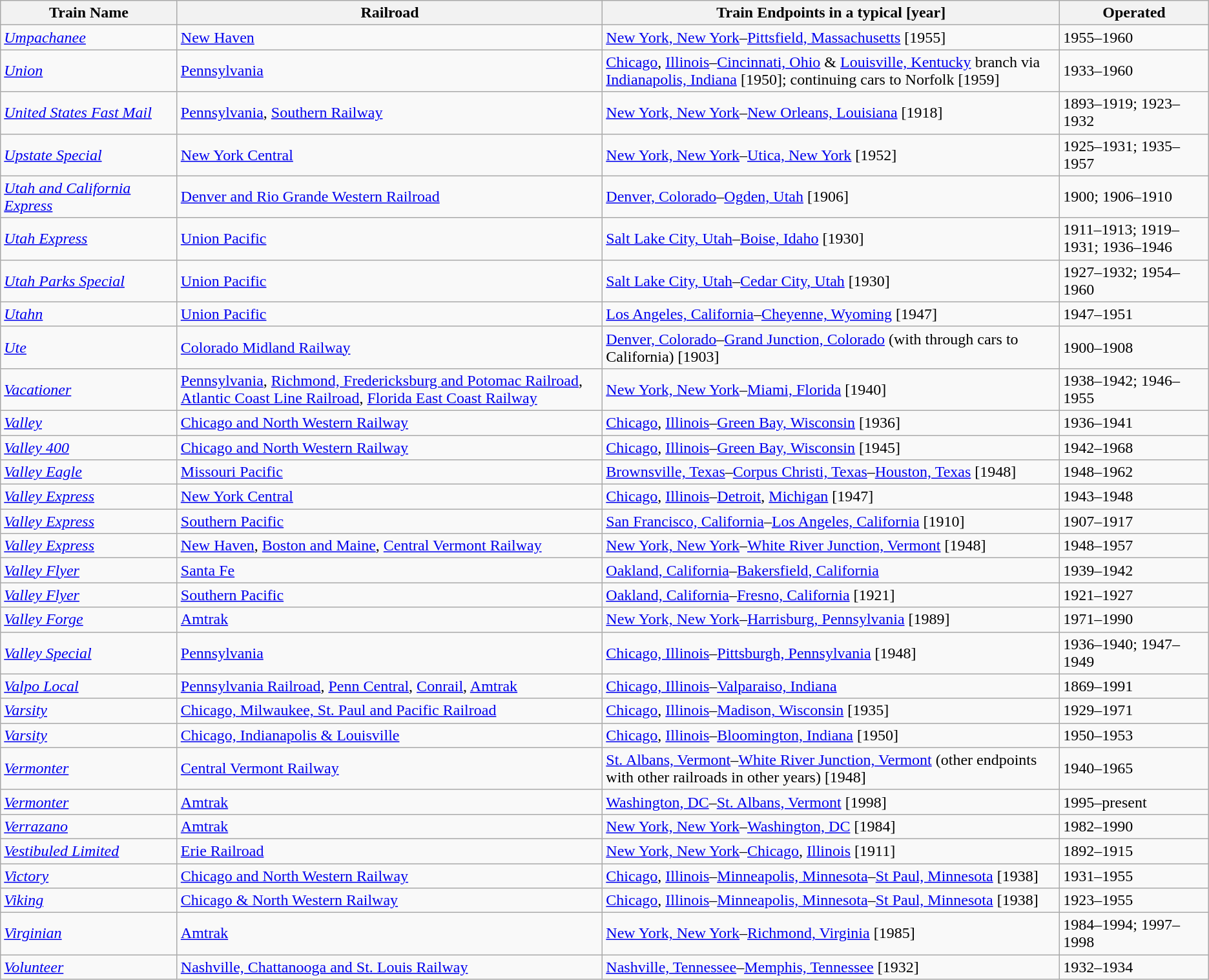<table class="wikitable sortable">
<tr valign="top">
<th style="width:175px;">Train Name</th>
<th>Railroad</th>
<th>Train Endpoints in a typical [year]</th>
<th>Operated</th>
</tr>
<tr>
<td><em><a href='#'>Umpachanee</a></em></td>
<td><a href='#'>New Haven</a></td>
<td><a href='#'>New York, New York</a>–<a href='#'>Pittsfield, Massachusetts</a> [1955]</td>
<td>1955–1960</td>
</tr>
<tr>
<td><a href='#'><em>Union</em></a></td>
<td><a href='#'>Pennsylvania</a></td>
<td><a href='#'>Chicago</a>, <a href='#'>Illinois</a>–<a href='#'>Cincinnati, Ohio</a> & <a href='#'>Louisville, Kentucky</a> branch via <a href='#'>Indianapolis, Indiana</a> [1950]; continuing cars to Norfolk [1959]</td>
<td>1933–1960</td>
</tr>
<tr>
<td><em><a href='#'>United States Fast Mail</a></em></td>
<td><a href='#'>Pennsylvania</a>, <a href='#'>Southern Railway</a></td>
<td><a href='#'>New York, New York</a>–<a href='#'>New Orleans, Louisiana</a> [1918]</td>
<td>1893–1919; 1923–1932</td>
</tr>
<tr>
<td><em><a href='#'>Upstate Special</a></em></td>
<td><a href='#'>New York Central</a></td>
<td><a href='#'>New York, New York</a>–<a href='#'>Utica, New York</a> [1952]</td>
<td>1925–1931; 1935–1957</td>
</tr>
<tr>
<td><em><a href='#'>Utah and California Express</a></em></td>
<td><a href='#'>Denver and Rio Grande Western Railroad</a></td>
<td><a href='#'>Denver, Colorado</a>–<a href='#'>Ogden, Utah</a> [1906]</td>
<td>1900; 1906–1910</td>
</tr>
<tr>
<td><em><a href='#'>Utah Express</a></em></td>
<td><a href='#'>Union Pacific</a></td>
<td><a href='#'>Salt Lake City, Utah</a>–<a href='#'>Boise, Idaho</a> [1930]</td>
<td>1911–1913; 1919–1931; 1936–1946</td>
</tr>
<tr>
<td><em><a href='#'>Utah Parks Special</a></em></td>
<td><a href='#'>Union Pacific</a></td>
<td><a href='#'>Salt Lake City, Utah</a>–<a href='#'>Cedar City, Utah</a> [1930]</td>
<td>1927–1932; 1954–1960</td>
</tr>
<tr>
<td><a href='#'><em>Utahn</em></a></td>
<td><a href='#'>Union Pacific</a></td>
<td><a href='#'>Los Angeles, California</a>–<a href='#'>Cheyenne, Wyoming</a> [1947]</td>
<td>1947–1951</td>
</tr>
<tr>
<td><a href='#'><em>Ute</em></a></td>
<td><a href='#'>Colorado Midland Railway</a></td>
<td><a href='#'>Denver, Colorado</a>–<a href='#'>Grand Junction, Colorado</a> (with through cars to California) [1903]</td>
<td>1900–1908</td>
</tr>
<tr>
<td><a href='#'><em>Vacationer</em></a></td>
<td><a href='#'>Pennsylvania</a>, <a href='#'>Richmond, Fredericksburg and Potomac Railroad</a>, <a href='#'>Atlantic Coast Line Railroad</a>, <a href='#'>Florida East Coast Railway</a></td>
<td><a href='#'>New York, New York</a>–<a href='#'>Miami, Florida</a> [1940]</td>
<td>1938–1942; 1946–1955</td>
</tr>
<tr>
<td><a href='#'><em>Valley</em></a></td>
<td><a href='#'>Chicago and North Western Railway</a></td>
<td><a href='#'>Chicago</a>, <a href='#'>Illinois</a>–<a href='#'>Green Bay, Wisconsin</a> [1936]</td>
<td>1936–1941</td>
</tr>
<tr valign="top">
<td><em><a href='#'>Valley 400</a></em></td>
<td><a href='#'>Chicago and North Western Railway</a></td>
<td><a href='#'>Chicago</a>, <a href='#'>Illinois</a>–<a href='#'>Green Bay, Wisconsin</a> [1945]</td>
<td>1942–1968</td>
</tr>
<tr valign="top">
<td><em><a href='#'>Valley Eagle</a></em></td>
<td><a href='#'>Missouri Pacific</a></td>
<td><a href='#'>Brownsville, Texas</a>–<a href='#'>Corpus Christi, Texas</a>–<a href='#'>Houston, Texas</a> [1948]</td>
<td>1948–1962</td>
</tr>
<tr valign="top">
<td><em><a href='#'>Valley Express</a></em></td>
<td><a href='#'>New York Central</a></td>
<td><a href='#'>Chicago</a>, <a href='#'>Illinois</a>–<a href='#'>Detroit</a>, <a href='#'>Michigan</a> [1947]</td>
<td>1943–1948</td>
</tr>
<tr>
<td><a href='#'><em>Valley Express</em></a></td>
<td><a href='#'>Southern Pacific</a></td>
<td><a href='#'>San Francisco, California</a>–<a href='#'>Los Angeles, California</a> [1910]</td>
<td>1907–1917</td>
</tr>
<tr>
<td><a href='#'><em>Valley Express</em></a></td>
<td><a href='#'>New Haven</a>, <a href='#'>Boston and Maine</a>, <a href='#'>Central Vermont Railway</a></td>
<td><a href='#'>New York, New York</a>–<a href='#'>White River Junction, Vermont</a> [1948]</td>
<td>1948–1957</td>
</tr>
<tr valign="top">
<td><em><a href='#'>Valley Flyer</a></em></td>
<td><a href='#'>Santa Fe</a></td>
<td><a href='#'>Oakland, California</a>–<a href='#'>Bakersfield, California</a></td>
<td>1939–1942</td>
</tr>
<tr>
<td><a href='#'><em>Valley Flyer</em></a></td>
<td><a href='#'>Southern Pacific</a></td>
<td><a href='#'>Oakland, California</a>–<a href='#'>Fresno, California</a> [1921]</td>
<td>1921–1927</td>
</tr>
<tr valign="top">
<td><em><a href='#'>Valley Forge</a></em></td>
<td><a href='#'>Amtrak</a></td>
<td><a href='#'>New York, New York</a>–<a href='#'>Harrisburg, Pennsylvania</a> [1989]</td>
<td>1971–1990</td>
</tr>
<tr>
<td><em><a href='#'>Valley Special</a></em></td>
<td><a href='#'>Pennsylvania</a></td>
<td><a href='#'>Chicago, Illinois</a>–<a href='#'>Pittsburgh, Pennsylvania</a> [1948]</td>
<td>1936–1940; 1947–1949</td>
</tr>
<tr valign="top">
<td><em><a href='#'>Valpo Local</a></em></td>
<td><a href='#'>Pennsylvania Railroad</a>, <a href='#'>Penn Central</a>, <a href='#'>Conrail</a>, <a href='#'>Amtrak</a></td>
<td><a href='#'>Chicago, Illinois</a>–<a href='#'>Valparaiso, Indiana</a></td>
<td>1869–1991</td>
</tr>
<tr>
<td><a href='#'><em>Varsity</em></a></td>
<td><a href='#'>Chicago, Milwaukee, St. Paul and Pacific Railroad</a></td>
<td><a href='#'>Chicago</a>, <a href='#'>Illinois</a>–<a href='#'>Madison, Wisconsin</a> [1935]</td>
<td>1929–1971</td>
</tr>
<tr>
<td><a href='#'><em>Varsity</em></a></td>
<td><a href='#'>Chicago, Indianapolis & Louisville</a></td>
<td><a href='#'>Chicago</a>, <a href='#'>Illinois</a>–<a href='#'>Bloomington, Indiana</a> [1950]</td>
<td>1950–1953</td>
</tr>
<tr>
<td><a href='#'><em>Vermonter</em></a></td>
<td><a href='#'>Central Vermont Railway</a></td>
<td><a href='#'>St. Albans, Vermont</a>–<a href='#'>White River Junction, Vermont</a> (other endpoints with other railroads in other years) [1948]</td>
<td>1940–1965</td>
</tr>
<tr valign="top">
<td><em><a href='#'>Vermonter</a></em></td>
<td><a href='#'>Amtrak</a></td>
<td><a href='#'>Washington, DC</a>–<a href='#'>St. Albans, Vermont</a> [1998]</td>
<td>1995–present</td>
</tr>
<tr>
<td><a href='#'><em>Verrazano</em></a></td>
<td><a href='#'>Amtrak</a></td>
<td><a href='#'>New York, New York</a>–<a href='#'>Washington, DC</a> [1984]</td>
<td>1982–1990</td>
</tr>
<tr>
<td><em><a href='#'>Vestibuled Limited</a></em></td>
<td><a href='#'>Erie Railroad</a></td>
<td><a href='#'>New York, New York</a>–<a href='#'>Chicago</a>, <a href='#'>Illinois</a> [1911]</td>
<td>1892–1915</td>
</tr>
<tr>
<td><a href='#'><em>Victory</em></a></td>
<td><a href='#'>Chicago and North Western Railway</a></td>
<td><a href='#'>Chicago</a>, <a href='#'>Illinois</a>–<a href='#'>Minneapolis, Minnesota</a>–<a href='#'>St Paul, Minnesota</a> [1938]</td>
<td>1931–1955</td>
</tr>
<tr>
<td><em><a href='#'>Viking</a></em></td>
<td><a href='#'>Chicago & North Western Railway</a></td>
<td><a href='#'>Chicago</a>, <a href='#'>Illinois</a>–<a href='#'>Minneapolis, Minnesota</a>–<a href='#'>St Paul, Minnesota</a> [1938]</td>
<td>1923–1955</td>
</tr>
<tr>
<td><a href='#'><em>Virginian</em></a></td>
<td><a href='#'>Amtrak</a></td>
<td><a href='#'>New York, New York</a>–<a href='#'>Richmond, Virginia</a> [1985]</td>
<td>1984–1994; 1997–1998</td>
</tr>
<tr>
<td><a href='#'><em>Volunteer</em></a></td>
<td><a href='#'>Nashville, Chattanooga and St. Louis Railway</a></td>
<td><a href='#'>Nashville, Tennessee</a>–<a href='#'>Memphis, Tennessee</a> [1932]</td>
<td>1932–1934</td>
</tr>
</table>
